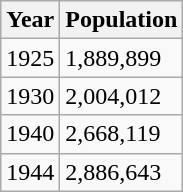<table class="wikitable">
<tr>
<th>Year</th>
<th>Population</th>
</tr>
<tr>
<td>1925</td>
<td>1,889,899</td>
</tr>
<tr>
<td>1930</td>
<td>2,004,012</td>
</tr>
<tr>
<td>1940</td>
<td>2,668,119</td>
</tr>
<tr>
<td>1944</td>
<td>2,886,643</td>
</tr>
</table>
